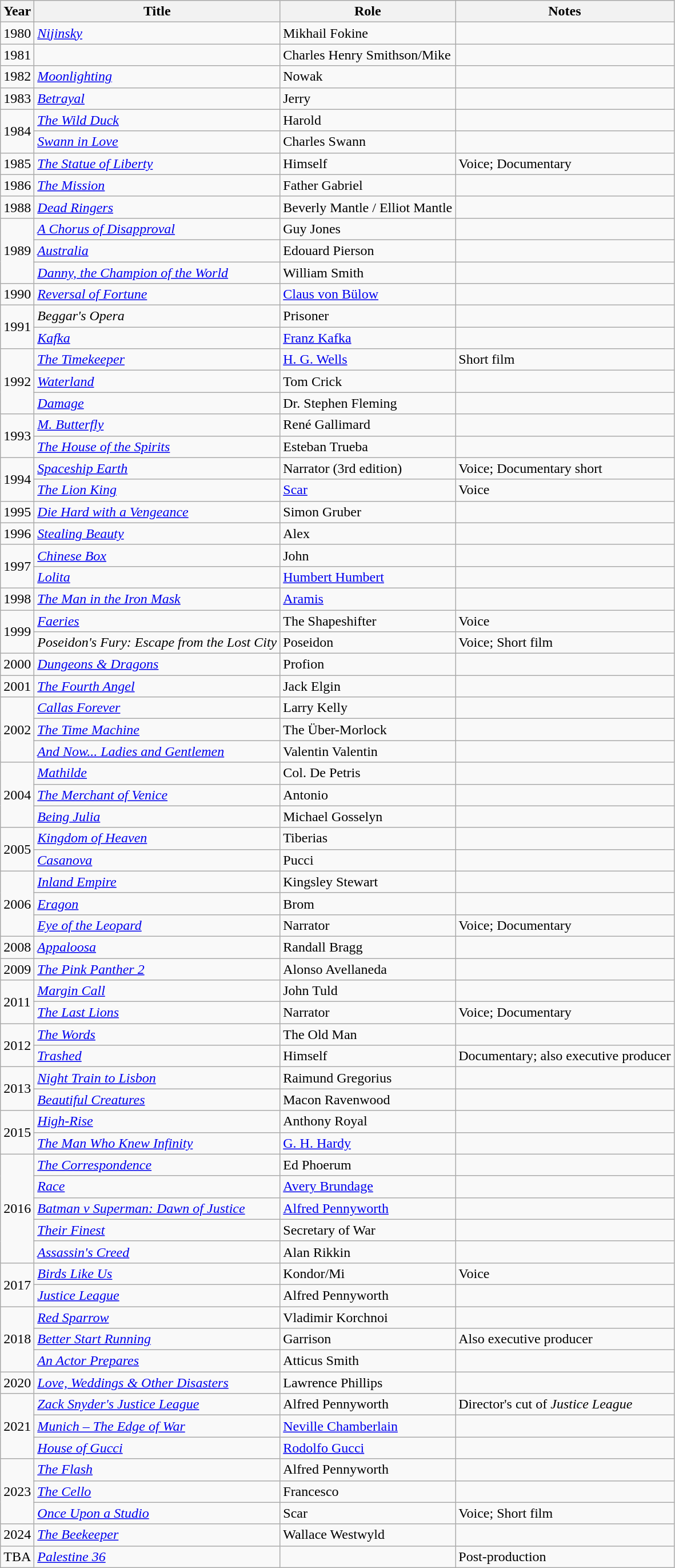<table class="wikitable sortable">
<tr>
<th>Year</th>
<th>Title</th>
<th>Role</th>
<th class="unsortable">Notes</th>
</tr>
<tr>
<td>1980</td>
<td><em><a href='#'>Nijinsky</a></em></td>
<td>Mikhail Fokine</td>
<td></td>
</tr>
<tr>
<td>1981</td>
<td><em></em></td>
<td>Charles Henry Smithson/Mike</td>
<td></td>
</tr>
<tr>
<td>1982</td>
<td><em><a href='#'>Moonlighting</a></em></td>
<td>Nowak</td>
<td></td>
</tr>
<tr>
<td>1983</td>
<td><em><a href='#'>Betrayal</a></em></td>
<td>Jerry</td>
<td></td>
</tr>
<tr>
<td rowspan=2>1984</td>
<td><em><a href='#'>The Wild Duck</a></em></td>
<td>Harold</td>
<td></td>
</tr>
<tr>
<td><em><a href='#'>Swann in Love</a></em></td>
<td>Charles Swann</td>
<td></td>
</tr>
<tr>
<td>1985</td>
<td><em><a href='#'>The Statue of Liberty</a></em></td>
<td>Himself</td>
<td>Voice; Documentary</td>
</tr>
<tr>
<td>1986</td>
<td><em><a href='#'>The Mission</a></em></td>
<td>Father Gabriel</td>
<td></td>
</tr>
<tr>
<td>1988</td>
<td><em><a href='#'>Dead Ringers</a></em></td>
<td>Beverly Mantle / Elliot Mantle</td>
<td></td>
</tr>
<tr>
<td rowspan=3>1989</td>
<td><em><a href='#'>A Chorus of Disapproval</a></em></td>
<td>Guy Jones</td>
<td></td>
</tr>
<tr>
<td><em><a href='#'>Australia</a></em></td>
<td>Edouard Pierson</td>
<td></td>
</tr>
<tr>
<td><em><a href='#'>Danny, the Champion of the World</a></em></td>
<td>William Smith</td>
<td></td>
</tr>
<tr>
<td>1990</td>
<td><em><a href='#'>Reversal of Fortune</a></em></td>
<td><a href='#'>Claus von Bülow</a></td>
<td></td>
</tr>
<tr>
<td rowspan=2>1991</td>
<td><em>Beggar's Opera</em></td>
<td>Prisoner</td>
<td></td>
</tr>
<tr>
<td><em><a href='#'>Kafka</a></em></td>
<td><a href='#'>Franz Kafka</a></td>
<td></td>
</tr>
<tr>
<td rowspan=3>1992</td>
<td><em><a href='#'>The Timekeeper</a></em></td>
<td><a href='#'>H. G. Wells</a></td>
<td>Short film</td>
</tr>
<tr>
<td><em><a href='#'>Waterland</a></em></td>
<td>Tom Crick</td>
<td></td>
</tr>
<tr>
<td><em><a href='#'>Damage</a></em></td>
<td>Dr. Stephen Fleming</td>
<td></td>
</tr>
<tr>
<td rowspan=2>1993</td>
<td><em><a href='#'>M. Butterfly</a></em></td>
<td>René Gallimard</td>
<td></td>
</tr>
<tr>
<td><em><a href='#'>The House of the Spirits</a></em></td>
<td>Esteban Trueba</td>
<td></td>
</tr>
<tr>
<td rowspan=2>1994</td>
<td><em><a href='#'>Spaceship Earth</a></em></td>
<td>Narrator (3rd edition)</td>
<td>Voice; Documentary short</td>
</tr>
<tr>
<td><em><a href='#'>The Lion King</a></em></td>
<td><a href='#'>Scar</a></td>
<td>Voice</td>
</tr>
<tr>
<td>1995</td>
<td><em><a href='#'>Die Hard with a Vengeance</a></em></td>
<td>Simon Gruber</td>
<td></td>
</tr>
<tr>
<td>1996</td>
<td><em><a href='#'>Stealing Beauty</a></em></td>
<td>Alex</td>
<td></td>
</tr>
<tr>
<td rowspan=2>1997</td>
<td><em><a href='#'>Chinese Box</a></em></td>
<td>John</td>
<td></td>
</tr>
<tr>
<td><em><a href='#'>Lolita</a></em></td>
<td><a href='#'>Humbert Humbert</a></td>
<td></td>
</tr>
<tr>
<td>1998</td>
<td><em><a href='#'>The Man in the Iron Mask</a></em></td>
<td><a href='#'>Aramis</a></td>
<td></td>
</tr>
<tr>
<td rowspan=2>1999</td>
<td><em><a href='#'>Faeries</a></em></td>
<td>The Shapeshifter</td>
<td>Voice</td>
</tr>
<tr>
<td><em>Poseidon's Fury: Escape from the Lost City</em></td>
<td>Poseidon</td>
<td>Voice; Short film</td>
</tr>
<tr>
<td>2000</td>
<td><em><a href='#'>Dungeons & Dragons</a></em></td>
<td>Profion</td>
<td></td>
</tr>
<tr>
<td>2001</td>
<td><em><a href='#'>The Fourth Angel</a></em></td>
<td>Jack Elgin</td>
<td></td>
</tr>
<tr>
<td rowspan=3>2002</td>
<td><em><a href='#'>Callas Forever</a></em></td>
<td>Larry Kelly</td>
<td></td>
</tr>
<tr>
<td><em><a href='#'>The Time Machine</a></em></td>
<td>The Über-Morlock</td>
<td></td>
</tr>
<tr>
<td><em><a href='#'>And Now... Ladies and Gentlemen</a></em></td>
<td>Valentin Valentin</td>
<td></td>
</tr>
<tr>
<td rowspan=3>2004</td>
<td><em><a href='#'>Mathilde</a></em></td>
<td>Col. De Petris</td>
<td></td>
</tr>
<tr>
<td><em><a href='#'>The Merchant of Venice</a></em></td>
<td>Antonio</td>
<td></td>
</tr>
<tr>
<td><em><a href='#'>Being Julia</a></em></td>
<td>Michael Gosselyn</td>
<td></td>
</tr>
<tr>
<td rowspan=2>2005</td>
<td><em><a href='#'>Kingdom of Heaven</a></em></td>
<td>Tiberias</td>
<td></td>
</tr>
<tr>
<td><em><a href='#'>Casanova</a></em></td>
<td>Pucci</td>
<td></td>
</tr>
<tr>
<td rowspan=3>2006</td>
<td><em><a href='#'>Inland Empire</a></em></td>
<td>Kingsley Stewart</td>
<td></td>
</tr>
<tr>
<td><em><a href='#'>Eragon</a></em></td>
<td>Brom</td>
<td></td>
</tr>
<tr>
<td><em><a href='#'>Eye of the Leopard</a></em></td>
<td>Narrator</td>
<td>Voice; Documentary</td>
</tr>
<tr>
<td>2008</td>
<td><em><a href='#'>Appaloosa</a></em></td>
<td>Randall Bragg</td>
<td></td>
</tr>
<tr>
<td>2009</td>
<td><em><a href='#'>The Pink Panther 2</a></em></td>
<td>Alonso Avellaneda</td>
<td></td>
</tr>
<tr>
<td rowspan=2>2011</td>
<td><em><a href='#'>Margin Call</a></em></td>
<td>John Tuld</td>
<td></td>
</tr>
<tr>
<td><em><a href='#'>The Last Lions</a></em></td>
<td>Narrator</td>
<td>Voice; Documentary</td>
</tr>
<tr>
<td rowspan=2>2012</td>
<td><em><a href='#'>The Words</a></em></td>
<td>The Old Man</td>
<td></td>
</tr>
<tr>
<td><em><a href='#'>Trashed</a></em></td>
<td>Himself</td>
<td>Documentary; also executive producer</td>
</tr>
<tr>
<td rowspan=2>2013</td>
<td><em><a href='#'>Night Train to Lisbon</a></em></td>
<td>Raimund Gregorius</td>
<td></td>
</tr>
<tr>
<td><em><a href='#'>Beautiful Creatures</a></em></td>
<td>Macon Ravenwood</td>
<td></td>
</tr>
<tr>
<td rowspan=2>2015</td>
<td><em><a href='#'>High-Rise</a></em></td>
<td>Anthony Royal</td>
<td></td>
</tr>
<tr>
<td><em><a href='#'>The Man Who Knew Infinity</a></em></td>
<td><a href='#'>G. H. Hardy</a></td>
<td></td>
</tr>
<tr>
<td rowspan=5>2016</td>
<td><em><a href='#'>The Correspondence</a></em></td>
<td>Ed Phoerum</td>
<td></td>
</tr>
<tr>
<td><em><a href='#'>Race</a></em></td>
<td><a href='#'>Avery Brundage</a></td>
<td></td>
</tr>
<tr>
<td><em><a href='#'>Batman v Superman: Dawn of Justice</a></em></td>
<td><a href='#'>Alfred Pennyworth</a></td>
<td></td>
</tr>
<tr>
<td><em><a href='#'>Their Finest</a></em></td>
<td>Secretary of War</td>
<td></td>
</tr>
<tr>
<td><em><a href='#'>Assassin's Creed</a></em></td>
<td>Alan Rikkin</td>
<td></td>
</tr>
<tr>
<td rowspan=2>2017</td>
<td><em><a href='#'>Birds Like Us</a></em></td>
<td>Kondor/Mi</td>
<td>Voice</td>
</tr>
<tr>
<td><em><a href='#'>Justice League</a></em></td>
<td>Alfred Pennyworth</td>
<td></td>
</tr>
<tr>
<td rowspan=3>2018</td>
<td><em><a href='#'>Red Sparrow</a></em></td>
<td>Vladimir Korchnoi</td>
<td></td>
</tr>
<tr>
<td><em><a href='#'>Better Start Running</a></em></td>
<td>Garrison</td>
<td>Also executive producer</td>
</tr>
<tr>
<td><em><a href='#'>An Actor Prepares</a></em></td>
<td>Atticus Smith</td>
<td></td>
</tr>
<tr>
<td>2020</td>
<td><em><a href='#'>Love, Weddings & Other Disasters</a></em></td>
<td>Lawrence Phillips</td>
<td></td>
</tr>
<tr>
<td rowspan="3">2021</td>
<td><em><a href='#'>Zack Snyder's Justice League</a></em></td>
<td>Alfred Pennyworth</td>
<td>Director's cut of <em>Justice League</em></td>
</tr>
<tr>
<td><em><a href='#'>Munich – The Edge of War</a></em></td>
<td><a href='#'>Neville Chamberlain</a></td>
<td></td>
</tr>
<tr>
<td><em><a href='#'>House of Gucci</a></em></td>
<td><a href='#'>Rodolfo Gucci</a></td>
<td></td>
</tr>
<tr>
<td rowspan=3>2023</td>
<td><em><a href='#'>The Flash</a></em></td>
<td>Alfred Pennyworth</td>
<td></td>
</tr>
<tr>
<td><em><a href='#'>The Cello</a></em></td>
<td>Francesco</td>
<td></td>
</tr>
<tr>
<td><em><a href='#'>Once Upon a Studio</a></em></td>
<td>Scar</td>
<td>Voice; Short film</td>
</tr>
<tr>
<td>2024</td>
<td><em><a href='#'>The Beekeeper</a></em></td>
<td>Wallace Westwyld</td>
<td></td>
</tr>
<tr>
<td>TBA</td>
<td><em><a href='#'>Palestine 36</a></em></td>
<td></td>
<td>Post-production</td>
</tr>
</table>
